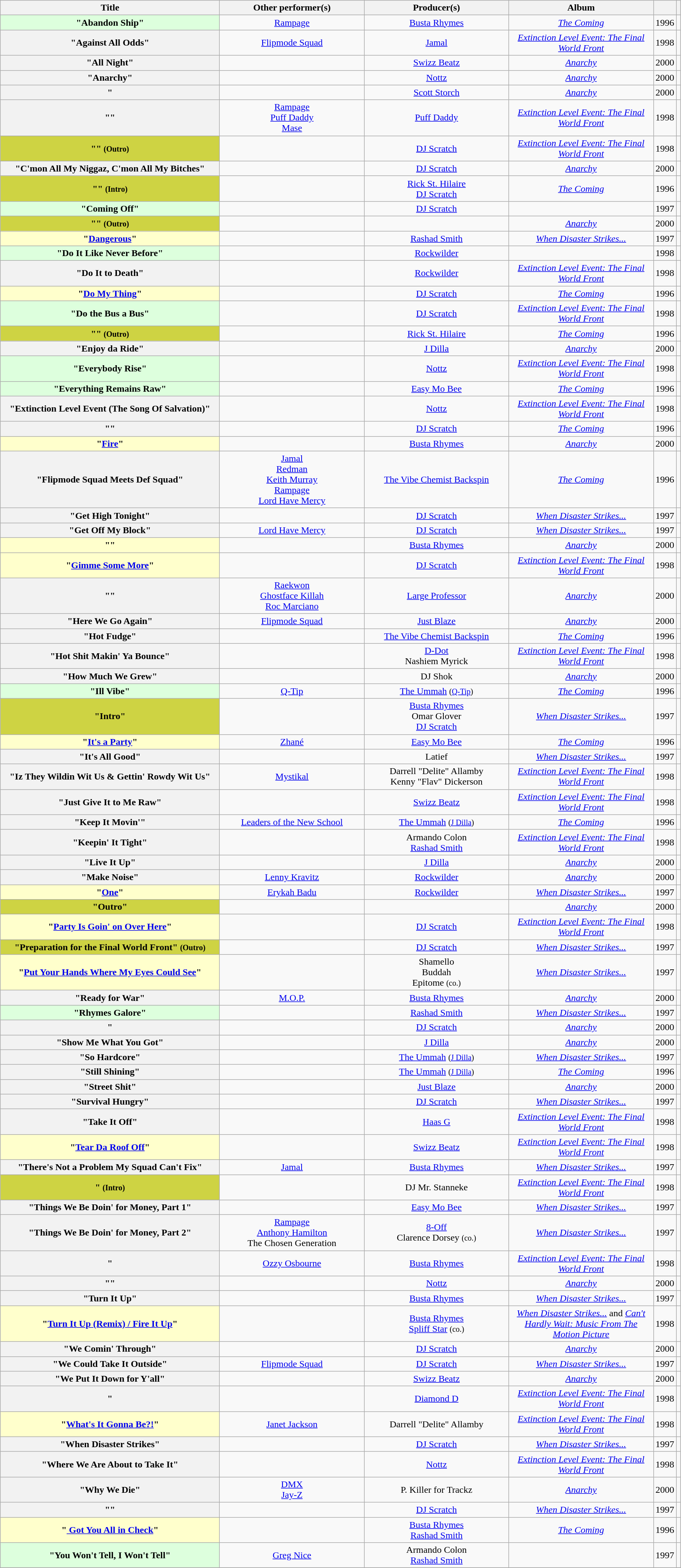<table class="wikitable sortable plainrowheaders" style="text-align:center;">
<tr>
<th scope="col" style="width:23em;">Title</th>
<th scope="col" style="width:15em;">Other performer(s)</th>
<th scope="col" style="width:15em;">Producer(s)</th>
<th scope="col" style="width:15em;">Album</th>
<th scope="col"></th>
<th scope="col" class="unsortable"></th>
</tr>
<tr>
<th scope="row" style="background-color:#DDFFDD">"Abandon Ship" </th>
<td><a href='#'>Rampage</a></td>
<td><a href='#'>Busta Rhymes</a></td>
<td><em><a href='#'>The Coming</a></em></td>
<td>1996</td>
<td></td>
</tr>
<tr>
<th scope="row">"Against All Odds"</th>
<td><a href='#'>Flipmode Squad</a></td>
<td><a href='#'>Jamal</a></td>
<td><em><a href='#'>Extinction Level Event: The Final World Front</a></em></td>
<td>1998</td>
<td></td>
</tr>
<tr>
<th scope="row">"All Night"</th>
<td></td>
<td><a href='#'>Swizz Beatz</a></td>
<td><em><a href='#'>Anarchy</a></em></td>
<td>2000</td>
<td></td>
</tr>
<tr>
<th scope="row">"Anarchy"</th>
<td></td>
<td><a href='#'>Nottz</a></td>
<td><em><a href='#'>Anarchy</a></em></td>
<td>2000</td>
<td></td>
</tr>
<tr>
<th scope="row">"</th>
<td></td>
<td><a href='#'>Scott Storch</a></td>
<td><em><a href='#'>Anarchy</a></em></td>
<td>2000</td>
<td></td>
</tr>
<tr>
<th scope="row">""</th>
<td><a href='#'>Rampage</a><br><a href='#'>Puff Daddy</a><br><a href='#'>Mase</a></td>
<td><a href='#'>Puff Daddy</a></td>
<td><em><a href='#'>Extinction Level Event: The Final World Front</a></em></td>
<td>1998</td>
<td></td>
</tr>
<tr>
<th scope="row" style="background-color:#CED343">"" <small>(Outro)</small> </th>
<td></td>
<td><a href='#'>DJ Scratch</a></td>
<td><em><a href='#'>Extinction Level Event: The Final World Front</a></em></td>
<td>1998</td>
<td></td>
</tr>
<tr>
<th scope="row">"C'mon All My Niggaz, C'mon All My Bitches"</th>
<td></td>
<td><a href='#'>DJ Scratch</a></td>
<td><em><a href='#'>Anarchy</a></em></td>
<td>2000</td>
<td></td>
</tr>
<tr>
<th scope="row" style="background-color:#CED343">"" <small>(Intro)</small> </th>
<td></td>
<td><a href='#'>Rick St. Hilaire</a><br><a href='#'>DJ Scratch</a></td>
<td><em><a href='#'>The Coming</a></em></td>
<td>1996</td>
<td></td>
</tr>
<tr>
<th scope="row" style="background-color:#DDFFDD">"Coming Off" </th>
<td></td>
<td><a href='#'>DJ Scratch</a></td>
<td></td>
<td>1997</td>
<td></td>
</tr>
<tr>
<th scope="row" style="background-color:#CED343">"" <small>(Outro)</small> </th>
<td></td>
<td></td>
<td><em><a href='#'>Anarchy</a></em></td>
<td>2000</td>
<td></td>
</tr>
<tr>
<th scope="row" style="background-color:#FFFFCC">"<a href='#'>Dangerous</a>" </th>
<td></td>
<td><a href='#'>Rashad Smith</a></td>
<td><em><a href='#'>When Disaster Strikes...</a></em></td>
<td>1997</td>
<td></td>
</tr>
<tr>
<th scope="row" style="background-color:#DDFFDD">"Do It Like Never Before" </th>
<td></td>
<td><a href='#'>Rockwilder</a></td>
<td></td>
<td>1998</td>
<td></td>
</tr>
<tr>
<th scope="row">"Do It to Death"</th>
<td></td>
<td><a href='#'>Rockwilder</a></td>
<td><em><a href='#'>Extinction Level Event: The Final World Front</a></em></td>
<td>1998</td>
<td></td>
</tr>
<tr>
<th scope="row" style="background-color:#FFFFCC">"<a href='#'>Do My Thing</a>" </th>
<td></td>
<td><a href='#'>DJ Scratch</a></td>
<td><em><a href='#'>The Coming</a></em></td>
<td>1996</td>
<td></td>
</tr>
<tr>
<th scope="row" style="background-color:#DDFFDD">"Do the Bus a Bus" </th>
<td></td>
<td><a href='#'>DJ Scratch</a></td>
<td><em><a href='#'>Extinction Level Event: The Final World Front</a></em></td>
<td>1998</td>
<td></td>
</tr>
<tr>
<th scope="row" style="background-color:#CED343">"" <small>(Outro)</small> </th>
<td></td>
<td><a href='#'>Rick St. Hilaire</a></td>
<td><em><a href='#'>The Coming</a></em></td>
<td>1996</td>
<td></td>
</tr>
<tr>
<th scope="row">"Enjoy da Ride"</th>
<td></td>
<td><a href='#'>J Dilla</a></td>
<td><em><a href='#'>Anarchy</a></em></td>
<td>2000</td>
<td></td>
</tr>
<tr>
<th scope="row" style="background-color:#DDFFDD">"Everybody Rise" </th>
<td></td>
<td><a href='#'>Nottz</a></td>
<td><em><a href='#'>Extinction Level Event: The Final World Front</a></em></td>
<td>1998</td>
<td></td>
</tr>
<tr>
<th scope="row" style="background-color:#DDFFDD">"Everything Remains Raw" </th>
<td></td>
<td><a href='#'>Easy Mo Bee</a></td>
<td><em><a href='#'>The Coming</a></em></td>
<td>1996</td>
<td></td>
</tr>
<tr>
<th scope="row">"Extinction Level Event (The Song Of Salvation)"</th>
<td></td>
<td><a href='#'>Nottz</a></td>
<td><em><a href='#'>Extinction Level Event: The Final World Front</a></em></td>
<td>1998</td>
<td></td>
</tr>
<tr>
<th scope="row">""</th>
<td></td>
<td><a href='#'>DJ Scratch</a></td>
<td><em><a href='#'>The Coming</a></em></td>
<td>1996</td>
<td></td>
</tr>
<tr>
<th scope="row" style="background-color:#FFFFCC">"<a href='#'>Fire</a>" </th>
<td></td>
<td><a href='#'>Busta Rhymes</a></td>
<td><em><a href='#'>Anarchy</a></em></td>
<td>2000</td>
<td></td>
</tr>
<tr>
<th scope="row">"Flipmode Squad Meets Def Squad"</th>
<td><a href='#'>Jamal</a><br><a href='#'>Redman</a><br><a href='#'>Keith Murray</a><br><a href='#'>Rampage</a><br><a href='#'>Lord Have Mercy</a></td>
<td><a href='#'>The Vibe Chemist Backspin</a></td>
<td><em><a href='#'>The Coming</a></em></td>
<td>1996</td>
<td></td>
</tr>
<tr>
<th scope="row">"Get High Tonight"</th>
<td></td>
<td><a href='#'>DJ Scratch</a></td>
<td><em><a href='#'>When Disaster Strikes...</a></em></td>
<td>1997</td>
<td></td>
</tr>
<tr>
<th scope="row">"Get Off My Block"</th>
<td><a href='#'>Lord Have Mercy</a></td>
<td><a href='#'>DJ Scratch</a></td>
<td><em><a href='#'>When Disaster Strikes...</a></em></td>
<td>1997</td>
<td></td>
</tr>
<tr>
<th scope="row" style="background-color:#FFFFCC">"<a href='#'></a>" </th>
<td></td>
<td><a href='#'>Busta Rhymes</a></td>
<td><em><a href='#'>Anarchy</a></em></td>
<td>2000</td>
<td></td>
</tr>
<tr>
<th scope="row" style="background-color:#FFFFCC">"<a href='#'>Gimme Some More</a>" </th>
<td></td>
<td><a href='#'>DJ Scratch</a></td>
<td><em><a href='#'>Extinction Level Event: The Final World Front</a></em></td>
<td>1998</td>
<td></td>
</tr>
<tr>
<th scope="row">""</th>
<td><a href='#'>Raekwon</a><br><a href='#'>Ghostface Killah</a><br><a href='#'>Roc Marciano</a></td>
<td><a href='#'>Large Professor</a></td>
<td><em><a href='#'>Anarchy</a></em></td>
<td>2000</td>
<td></td>
</tr>
<tr>
<th scope="row">"Here We Go Again"</th>
<td><a href='#'>Flipmode Squad</a></td>
<td><a href='#'>Just Blaze</a></td>
<td><em><a href='#'>Anarchy</a></em></td>
<td>2000</td>
<td></td>
</tr>
<tr>
<th scope="row">"Hot Fudge"</th>
<td></td>
<td><a href='#'>The Vibe Chemist Backspin</a></td>
<td><em><a href='#'>The Coming</a></em></td>
<td>1996</td>
<td></td>
</tr>
<tr>
<th scope="row">"Hot Shit Makin' Ya Bounce"</th>
<td></td>
<td><a href='#'>D-Dot</a><br>Nashiem Myrick</td>
<td><em><a href='#'>Extinction Level Event: The Final World Front</a></em></td>
<td>1998</td>
<td></td>
</tr>
<tr>
<th scope="row">"How Much We Grew"</th>
<td></td>
<td>DJ Shok</td>
<td><em><a href='#'>Anarchy</a></em></td>
<td>2000</td>
<td></td>
</tr>
<tr>
<th scope="row" style="background-color:#DDFFDD">"Ill Vibe" </th>
<td><a href='#'>Q-Tip</a></td>
<td><a href='#'>The Ummah</a> <small>(<a href='#'>Q-Tip</a>)</small></td>
<td><em><a href='#'>The Coming</a></em></td>
<td>1996</td>
<td></td>
</tr>
<tr>
<th scope="row" style="background-color:#CED343">"Intro" </th>
<td></td>
<td><a href='#'>Busta Rhymes</a><br>Omar Glover<br><a href='#'>DJ Scratch</a></td>
<td><em><a href='#'>When Disaster Strikes...</a></em></td>
<td>1997</td>
<td></td>
</tr>
<tr>
<th scope="row" style="background-color:#FFFFCC">"<a href='#'>It's a Party</a>" </th>
<td><a href='#'>Zhané</a></td>
<td><a href='#'>Easy Mo Bee</a></td>
<td><em><a href='#'>The Coming</a></em></td>
<td>1996</td>
<td></td>
</tr>
<tr>
<th scope="row">"It's All Good"</th>
<td></td>
<td>Latief</td>
<td><em><a href='#'>When Disaster Strikes...</a></em></td>
<td>1997</td>
<td></td>
</tr>
<tr>
<th scope="row">"Iz They Wildin Wit Us & Gettin' Rowdy Wit Us"</th>
<td><a href='#'>Mystikal</a></td>
<td>Darrell "Delite" Allamby<br>Kenny "Flav" Dickerson</td>
<td><em><a href='#'>Extinction Level Event: The Final World Front</a></em></td>
<td>1998</td>
<td></td>
</tr>
<tr>
<th scope="row">"Just Give It to Me Raw"</th>
<td></td>
<td><a href='#'>Swizz Beatz</a></td>
<td><em><a href='#'>Extinction Level Event: The Final World Front</a></em></td>
<td>1998</td>
<td></td>
</tr>
<tr>
<th scope="row">"Keep It Movin'"</th>
<td><a href='#'>Leaders of the New School</a></td>
<td><a href='#'>The Ummah</a> <small>(<a href='#'>J Dilla</a>)</small></td>
<td><em><a href='#'>The Coming</a></em></td>
<td>1996</td>
<td></td>
</tr>
<tr>
<th scope="row">"Keepin' It Tight"</th>
<td></td>
<td>Armando Colon<br><a href='#'>Rashad Smith</a></td>
<td><em><a href='#'>Extinction Level Event: The Final World Front</a></em></td>
<td>1998</td>
<td></td>
</tr>
<tr>
<th scope="row">"Live It Up"</th>
<td></td>
<td><a href='#'>J Dilla</a></td>
<td><em><a href='#'>Anarchy</a></em></td>
<td>2000</td>
<td></td>
</tr>
<tr>
<th scope="row">"Make Noise"</th>
<td><a href='#'>Lenny Kravitz</a></td>
<td><a href='#'>Rockwilder</a></td>
<td><em><a href='#'>Anarchy</a></em></td>
<td>2000</td>
<td></td>
</tr>
<tr>
<th scope="row" style="background-color:#FFFFCC">"<a href='#'>One</a>" </th>
<td><a href='#'>Erykah Badu</a></td>
<td><a href='#'>Rockwilder</a></td>
<td><em><a href='#'>When Disaster Strikes...</a></em></td>
<td>1997</td>
<td></td>
</tr>
<tr>
<th scope="row" style="background-color:#CED343">"Outro" </th>
<td></td>
<td></td>
<td><em><a href='#'>Anarchy</a></em></td>
<td>2000</td>
<td></td>
</tr>
<tr>
<th scope="row" style="background-color:#FFFFCC">"<a href='#'>Party Is Goin' on Over Here</a>" </th>
<td></td>
<td><a href='#'>DJ Scratch</a></td>
<td><em><a href='#'>Extinction Level Event: The Final World Front</a></em></td>
<td>1998</td>
<td></td>
</tr>
<tr>
<th scope="row" style="background-color:#CED343">"Preparation for the Final World Front" <small>(Outro)</small> </th>
<td></td>
<td><a href='#'>DJ Scratch</a></td>
<td><em><a href='#'>When Disaster Strikes...</a></em></td>
<td>1997</td>
<td></td>
</tr>
<tr>
<th scope="row" style="background-color:#FFFFCC">"<a href='#'>Put Your Hands Where My Eyes Could See</a>" </th>
<td></td>
<td>Shamello<br>Buddah<br>Epitome <small>(co.)</small></td>
<td><em><a href='#'>When Disaster Strikes...</a></em></td>
<td>1997</td>
<td></td>
</tr>
<tr>
<th scope="row">"Ready for War"</th>
<td><a href='#'>M.O.P.</a></td>
<td><a href='#'>Busta Rhymes</a></td>
<td><em><a href='#'>Anarchy</a></em></td>
<td>2000</td>
<td></td>
</tr>
<tr>
<th scope="row" style="background-color:#DDFFDD">"Rhymes Galore" </th>
<td></td>
<td><a href='#'>Rashad Smith</a></td>
<td><em><a href='#'>When Disaster Strikes...</a></em></td>
<td>1997</td>
<td></td>
</tr>
<tr>
<th scope="row">"</th>
<td></td>
<td><a href='#'>DJ Scratch</a></td>
<td><em><a href='#'>Anarchy</a></em></td>
<td>2000</td>
<td></td>
</tr>
<tr>
<th scope="row">"Show Me What You Got"</th>
<td></td>
<td><a href='#'>J Dilla</a></td>
<td><em><a href='#'>Anarchy</a></em></td>
<td>2000</td>
<td></td>
</tr>
<tr>
<th scope="row">"So Hardcore"</th>
<td></td>
<td><a href='#'>The Ummah</a> <small>(<a href='#'>J Dilla</a>)</small></td>
<td><em><a href='#'>When Disaster Strikes...</a></em></td>
<td>1997</td>
<td></td>
</tr>
<tr>
<th scope="row">"Still Shining"</th>
<td></td>
<td><a href='#'>The Ummah</a> <small>(<a href='#'>J Dilla</a>)</small></td>
<td><em><a href='#'>The Coming</a></em></td>
<td>1996</td>
<td></td>
</tr>
<tr>
<th scope="row">"Street Shit"</th>
<td></td>
<td><a href='#'>Just Blaze</a></td>
<td><em><a href='#'>Anarchy</a></em></td>
<td>2000</td>
<td></td>
</tr>
<tr>
<th scope="row">"Survival Hungry"</th>
<td></td>
<td><a href='#'>DJ Scratch</a></td>
<td><em><a href='#'>When Disaster Strikes...</a></em></td>
<td>1997</td>
<td></td>
</tr>
<tr>
<th scope="row">"Take It Off"</th>
<td></td>
<td><a href='#'>Haas G</a></td>
<td><em><a href='#'>Extinction Level Event: The Final World Front</a></em></td>
<td>1998</td>
<td></td>
</tr>
<tr>
<th scope="row" style="background-color:#FFFFCC">"<a href='#'>Tear Da Roof Off</a>" </th>
<td></td>
<td><a href='#'>Swizz Beatz</a></td>
<td><em><a href='#'>Extinction Level Event: The Final World Front</a></em></td>
<td>1998</td>
<td></td>
</tr>
<tr>
<th scope="row">"There's Not a Problem My Squad Can't Fix"</th>
<td><a href='#'>Jamal</a></td>
<td><a href='#'>Busta Rhymes</a></td>
<td><em><a href='#'>When Disaster Strikes...</a></em></td>
<td>1997</td>
<td></td>
</tr>
<tr>
<th scope="row" style="background-color:#CED343">" <small>(Intro)</small> </th>
<td></td>
<td>DJ Mr. Stanneke</td>
<td><em><a href='#'>Extinction Level Event: The Final World Front</a></em></td>
<td>1998</td>
<td></td>
</tr>
<tr>
<th scope="row">"Things We Be Doin' for Money, Part 1"</th>
<td></td>
<td><a href='#'>Easy Mo Bee</a></td>
<td><em><a href='#'>When Disaster Strikes...</a></em></td>
<td>1997</td>
<td></td>
</tr>
<tr>
<th scope="row">"Things We Be Doin' for Money, Part 2"</th>
<td><a href='#'>Rampage</a><br><a href='#'>Anthony Hamilton</a><br>The Chosen Generation</td>
<td><a href='#'>8-Off</a><br>Clarence Dorsey <small>(co.)</small></td>
<td><em><a href='#'>When Disaster Strikes...</a></em></td>
<td>1997</td>
<td></td>
</tr>
<tr>
<th scope="row">"</th>
<td><a href='#'>Ozzy Osbourne</a></td>
<td><a href='#'>Busta Rhymes</a></td>
<td><em><a href='#'>Extinction Level Event: The Final World Front</a></em></td>
<td>1998</td>
<td></td>
</tr>
<tr>
<th scope="row">""</th>
<td></td>
<td><a href='#'>Nottz</a></td>
<td><em><a href='#'>Anarchy</a></em></td>
<td>2000</td>
<td></td>
</tr>
<tr>
<th scope="row">"Turn It Up"</th>
<td></td>
<td><a href='#'>Busta Rhymes</a></td>
<td><em><a href='#'>When Disaster Strikes...</a></em></td>
<td>1997</td>
<td></td>
</tr>
<tr>
<th scope="row" style="background-color:#FFFFCC">"<a href='#'>Turn It Up (Remix) / Fire It Up</a>" </th>
<td></td>
<td><a href='#'>Busta Rhymes</a><br><a href='#'>Spliff Star</a> <small>(co.)</small></td>
<td><em><a href='#'>When Disaster Strikes...</a></em> and <em><a href='#'>Can't Hardly Wait: Music From The Motion Picture</a></em></td>
<td>1998</td>
<td></td>
</tr>
<tr>
<th scope="row">"We Comin' Through"</th>
<td></td>
<td><a href='#'>DJ Scratch</a></td>
<td><em><a href='#'>Anarchy</a></em></td>
<td>2000</td>
<td></td>
</tr>
<tr>
<th scope="row">"We Could Take It Outside"</th>
<td><a href='#'>Flipmode Squad</a></td>
<td><a href='#'>DJ Scratch</a></td>
<td><em><a href='#'>When Disaster Strikes...</a></em></td>
<td>1997</td>
<td></td>
</tr>
<tr>
<th scope="row">"We Put It Down for Y'all"</th>
<td></td>
<td><a href='#'>Swizz Beatz</a></td>
<td><em><a href='#'>Anarchy</a></em></td>
<td>2000</td>
<td></td>
</tr>
<tr>
<th scope="row" style>"</th>
<td></td>
<td><a href='#'>Diamond D</a></td>
<td><em><a href='#'>Extinction Level Event: The Final World Front</a></em></td>
<td>1998</td>
<td></td>
</tr>
<tr>
<th scope="row" style="background-color:#FFFFCC">"<a href='#'>What's It Gonna Be?!</a>" </th>
<td><a href='#'>Janet Jackson</a></td>
<td>Darrell "Delite" Allamby</td>
<td><em><a href='#'>Extinction Level Event: The Final World Front</a></em></td>
<td>1998</td>
<td></td>
</tr>
<tr>
<th scope="row">"When Disaster Strikes"</th>
<td></td>
<td><a href='#'>DJ Scratch</a></td>
<td><em><a href='#'>When Disaster Strikes...</a></em></td>
<td>1997</td>
<td></td>
</tr>
<tr>
<th scope="row">"Where We Are About to Take It"</th>
<td></td>
<td><a href='#'>Nottz</a></td>
<td><em><a href='#'>Extinction Level Event: The Final World Front</a></em></td>
<td>1998</td>
<td></td>
</tr>
<tr>
<th scope="row">"Why We Die"</th>
<td><a href='#'>DMX</a><br><a href='#'>Jay-Z</a></td>
<td>P. Killer for Trackz</td>
<td><em><a href='#'>Anarchy</a></em></td>
<td>2000</td>
<td></td>
</tr>
<tr>
<th scope="row">""</th>
<td></td>
<td><a href='#'>DJ Scratch</a></td>
<td><em><a href='#'>When Disaster Strikes...</a></em></td>
<td>1997</td>
<td></td>
</tr>
<tr>
<th scope="row" style="background-color:#FFFFCC">"<a href='#'> Got You All in Check</a>" </th>
<td></td>
<td><a href='#'>Busta Rhymes</a><br><a href='#'>Rashad Smith</a></td>
<td><em><a href='#'>The Coming</a></em></td>
<td>1996</td>
<td></td>
</tr>
<tr>
<th scope="row" style="background-color:#DDFFDD">"You Won't Tell, I Won't Tell" </th>
<td><a href='#'>Greg Nice</a></td>
<td>Armando Colon<br><a href='#'>Rashad Smith</a></td>
<td></td>
<td>1997</td>
<td></td>
</tr>
<tr>
</tr>
</table>
